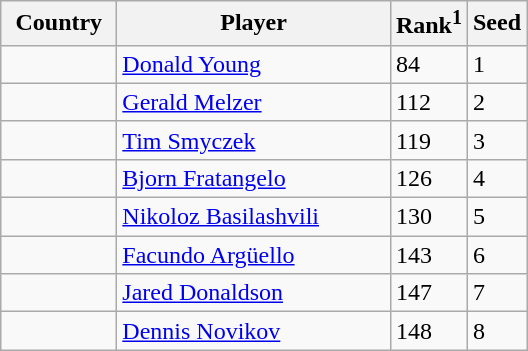<table class="sortable wikitable">
<tr>
<th width="70">Country</th>
<th width="175">Player</th>
<th>Rank<sup>1</sup></th>
<th>Seed</th>
</tr>
<tr>
<td></td>
<td><a href='#'>Donald Young</a></td>
<td>84</td>
<td>1</td>
</tr>
<tr>
<td></td>
<td><a href='#'>Gerald Melzer</a></td>
<td>112</td>
<td>2</td>
</tr>
<tr>
<td></td>
<td><a href='#'>Tim Smyczek</a></td>
<td>119</td>
<td>3</td>
</tr>
<tr>
<td></td>
<td><a href='#'>Bjorn Fratangelo</a></td>
<td>126</td>
<td>4</td>
</tr>
<tr>
<td></td>
<td><a href='#'>Nikoloz Basilashvili</a></td>
<td>130</td>
<td>5</td>
</tr>
<tr>
<td></td>
<td><a href='#'>Facundo Argüello</a></td>
<td>143</td>
<td>6</td>
</tr>
<tr>
<td></td>
<td><a href='#'>Jared Donaldson</a></td>
<td>147</td>
<td>7</td>
</tr>
<tr>
<td></td>
<td><a href='#'>Dennis Novikov</a></td>
<td>148</td>
<td>8</td>
</tr>
</table>
